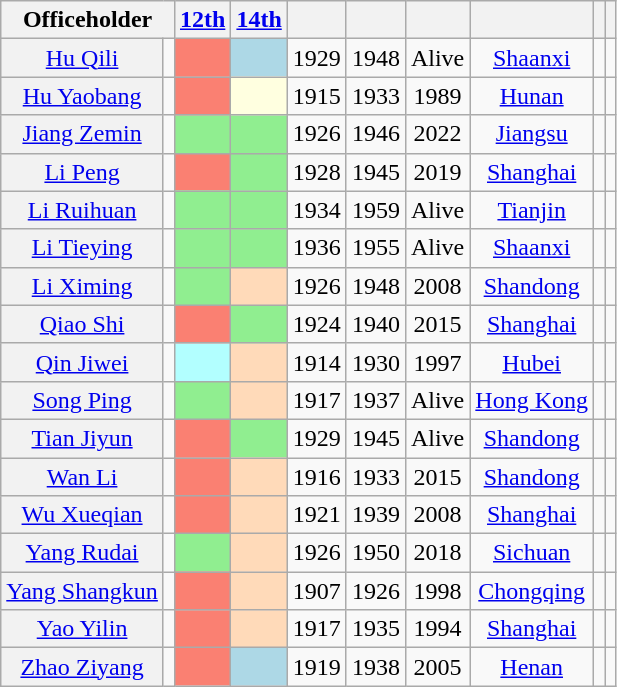<table class="wikitable sortable" style=text-align:center>
<tr>
<th scope=col colspan="2">Officeholder</th>
<th scope=col><a href='#'>12th</a></th>
<th scope=col><a href='#'>14th</a></th>
<th scope=col></th>
<th scope=col></th>
<th scope=col></th>
<th scope=col></th>
<th scope=col></th>
<th scope=col class="unsortable"></th>
</tr>
<tr>
<th align="center" scope="row" style="font-weight:normal;"><a href='#'>Hu Qili</a></th>
<td></td>
<td bgcolor = Salmon></td>
<td bgcolor = LightBlue></td>
<td>1929</td>
<td>1948</td>
<td>Alive</td>
<td><a href='#'>Shaanxi</a></td>
<td></td>
<td></td>
</tr>
<tr>
<th align="center" scope="row" style="font-weight:normal;"><a href='#'>Hu Yaobang</a></th>
<td></td>
<td bgcolor = Salmon></td>
<td bgcolor = LightYellow></td>
<td>1915</td>
<td>1933</td>
<td>1989</td>
<td><a href='#'>Hunan</a></td>
<td></td>
<td></td>
</tr>
<tr>
<th align="center" scope="row" style="font-weight:normal;"><a href='#'>Jiang Zemin</a></th>
<td></td>
<td bgcolor = LightGreen></td>
<td bgcolor = LightGreen></td>
<td>1926</td>
<td>1946</td>
<td>2022</td>
<td><a href='#'>Jiangsu</a></td>
<td></td>
<td></td>
</tr>
<tr>
<th align="center" scope="row" style="font-weight:normal;"><a href='#'>Li Peng</a></th>
<td></td>
<td bgcolor = Salmon></td>
<td bgcolor = LightGreen></td>
<td>1928</td>
<td>1945</td>
<td>2019</td>
<td><a href='#'>Shanghai</a></td>
<td></td>
<td></td>
</tr>
<tr>
<th align="center" scope="row" style="font-weight:normal;"><a href='#'>Li Ruihuan</a></th>
<td></td>
<td bgcolor = LightGreen></td>
<td bgcolor = LightGreen></td>
<td>1934</td>
<td>1959</td>
<td>Alive</td>
<td><a href='#'>Tianjin</a></td>
<td></td>
<td></td>
</tr>
<tr>
<th align="center" scope="row" style="font-weight:normal;"><a href='#'>Li Tieying</a></th>
<td></td>
<td bgcolor = LightGreen></td>
<td bgcolor = LightGreen></td>
<td>1936</td>
<td>1955</td>
<td>Alive</td>
<td><a href='#'>Shaanxi</a></td>
<td></td>
<td></td>
</tr>
<tr>
<th align="center" scope="row" style="font-weight:normal;"><a href='#'>Li Ximing</a></th>
<td></td>
<td bgcolor = LightGreen></td>
<td bgcolor = PeachPuff></td>
<td>1926</td>
<td>1948</td>
<td>2008</td>
<td><a href='#'>Shandong</a></td>
<td></td>
<td></td>
</tr>
<tr>
<th align="center" scope="row" style="font-weight:normal;"><a href='#'>Qiao Shi</a></th>
<td></td>
<td bgcolor = Salmon></td>
<td bgcolor = LightGreen></td>
<td>1924</td>
<td>1940</td>
<td>2015</td>
<td><a href='#'>Shanghai</a></td>
<td></td>
<td></td>
</tr>
<tr>
<th align="center" scope="row" style="font-weight:normal;"><a href='#'>Qin Jiwei</a></th>
<td></td>
<td bgcolor = #B2FFFF></td>
<td bgcolor = PeachPuff></td>
<td>1914</td>
<td>1930</td>
<td>1997</td>
<td><a href='#'>Hubei</a></td>
<td></td>
<td></td>
</tr>
<tr>
<th align="center" scope="row" style="font-weight:normal;"><a href='#'>Song Ping</a></th>
<td></td>
<td bgcolor = LightGreen></td>
<td bgcolor = PeachPuff></td>
<td>1917</td>
<td>1937</td>
<td>Alive</td>
<td><a href='#'>Hong Kong</a></td>
<td></td>
<td></td>
</tr>
<tr>
<th align="center" scope="row" style="font-weight:normal;"><a href='#'>Tian Jiyun</a></th>
<td></td>
<td bgcolor = Salmon></td>
<td bgcolor = LightGreen></td>
<td>1929</td>
<td>1945</td>
<td>Alive</td>
<td><a href='#'>Shandong</a></td>
<td></td>
<td></td>
</tr>
<tr>
<th align="center" scope="row" style="font-weight:normal;"><a href='#'>Wan Li</a></th>
<td></td>
<td bgcolor = Salmon></td>
<td bgcolor = PeachPuff></td>
<td>1916</td>
<td>1933</td>
<td>2015</td>
<td><a href='#'>Shandong</a></td>
<td></td>
<td></td>
</tr>
<tr>
<th align="center" scope="row" style="font-weight:normal;"><a href='#'>Wu Xueqian</a></th>
<td></td>
<td bgcolor = Salmon></td>
<td bgcolor = PeachPuff></td>
<td>1921</td>
<td>1939</td>
<td>2008</td>
<td><a href='#'>Shanghai</a></td>
<td></td>
<td></td>
</tr>
<tr>
<th align="center" scope="row" style="font-weight:normal;"><a href='#'>Yang Rudai</a></th>
<td></td>
<td bgcolor = LightGreen></td>
<td bgcolor = PeachPuff></td>
<td>1926</td>
<td>1950</td>
<td>2018</td>
<td><a href='#'>Sichuan</a></td>
<td></td>
<td></td>
</tr>
<tr>
<th align="center" scope="row" style="font-weight:normal;"><a href='#'>Yang Shangkun</a></th>
<td></td>
<td bgcolor = Salmon></td>
<td bgcolor = PeachPuff></td>
<td>1907</td>
<td>1926</td>
<td>1998</td>
<td><a href='#'>Chongqing</a></td>
<td></td>
<td></td>
</tr>
<tr>
<th align="center" scope="row" style="font-weight:normal;"><a href='#'>Yao Yilin</a></th>
<td></td>
<td bgcolor = Salmon></td>
<td bgcolor = PeachPuff></td>
<td>1917</td>
<td>1935</td>
<td>1994</td>
<td><a href='#'>Shanghai</a></td>
<td></td>
<td></td>
</tr>
<tr>
<th align="center" scope="row" style="font-weight:normal;"><a href='#'>Zhao Ziyang</a></th>
<td></td>
<td bgcolor = Salmon></td>
<td bgcolor = LightBlue></td>
<td>1919</td>
<td>1938</td>
<td>2005</td>
<td><a href='#'>Henan</a></td>
<td></td>
<td></td>
</tr>
</table>
